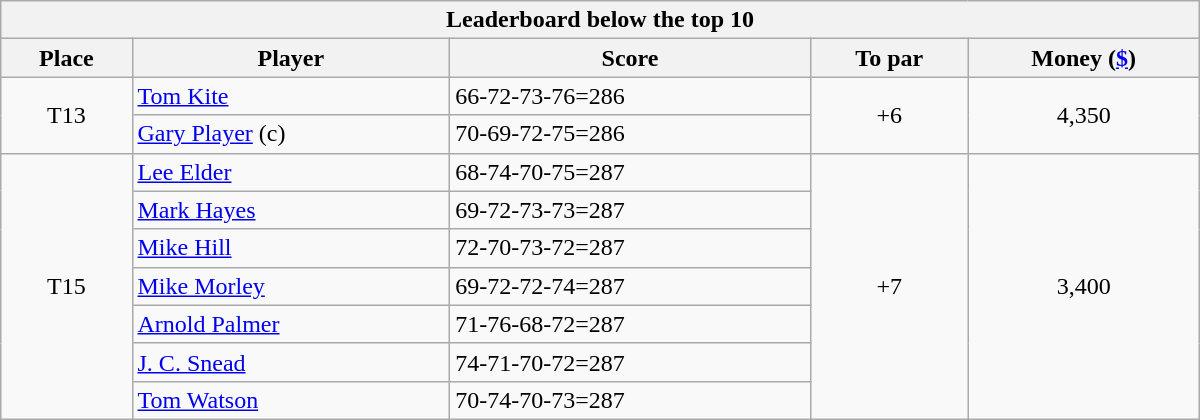<table class="collapsible collapsed wikitable" style="width:50em;margin-top:-1px;">
<tr>
<th scope="col" colspan="6">Leaderboard below the top 10</th>
</tr>
<tr>
<th>Place</th>
<th>Player</th>
<th>Score</th>
<th>To par</th>
<th>Money (<a href='#'>$</a>)</th>
</tr>
<tr>
<td rowspan=2 align=center>T13</td>
<td> <a href='#'>Tom Kite</a></td>
<td>66-72-73-76=286</td>
<td rowspan=2 align=center>+6</td>
<td rowspan=2 align=center>4,350</td>
</tr>
<tr>
<td> <a href='#'>Gary Player</a> (c)</td>
<td>70-69-72-75=286</td>
</tr>
<tr>
<td rowspan=7 align=center>T15</td>
<td> <a href='#'>Lee Elder</a></td>
<td>68-74-70-75=287</td>
<td rowspan=7 align=center>+7</td>
<td rowspan=7 align=center>3,400</td>
</tr>
<tr>
<td> <a href='#'>Mark Hayes</a></td>
<td>69-72-73-73=287</td>
</tr>
<tr>
<td> <a href='#'>Mike Hill</a></td>
<td>72-70-73-72=287</td>
</tr>
<tr>
<td> <a href='#'>Mike Morley</a></td>
<td>69-72-72-74=287</td>
</tr>
<tr>
<td> <a href='#'>Arnold Palmer</a></td>
<td>71-76-68-72=287</td>
</tr>
<tr>
<td> <a href='#'>J. C. Snead</a></td>
<td>74-71-70-72=287</td>
</tr>
<tr>
<td> <a href='#'>Tom Watson</a></td>
<td>70-74-70-73=287</td>
</tr>
</table>
